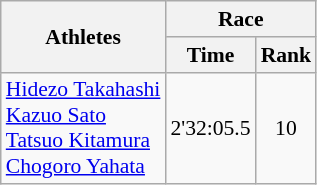<table class="wikitable" border="1" style="font-size:90%">
<tr>
<th rowspan=2>Athletes</th>
<th colspan=2>Race</th>
</tr>
<tr>
<th>Time</th>
<th>Rank</th>
</tr>
<tr>
<td><a href='#'>Hidezo Takahashi</a><br><a href='#'>Kazuo Sato</a><br><a href='#'>Tatsuo Kitamura</a><br><a href='#'>Chogoro Yahata</a></td>
<td align=center>2'32:05.5</td>
<td align=center>10</td>
</tr>
</table>
